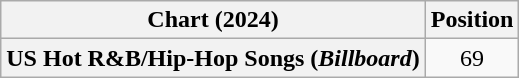<table class="wikitable plainrowheaders" style="text-align:center">
<tr>
<th scope="col">Chart (2024)</th>
<th scope="col">Position</th>
</tr>
<tr>
<th scope="row">US Hot R&B/Hip-Hop Songs (<em>Billboard</em>)</th>
<td>69</td>
</tr>
</table>
